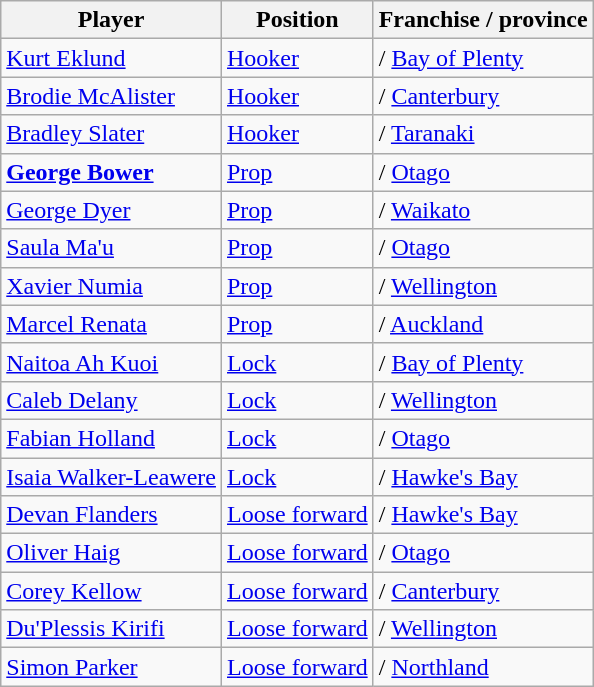<table class="wikitable">
<tr>
<th>Player</th>
<th>Position</th>
<th>Franchise / province</th>
</tr>
<tr>
<td><a href='#'>Kurt Eklund</a></td>
<td><a href='#'>Hooker</a></td>
<td> / <a href='#'>Bay of Plenty</a></td>
</tr>
<tr>
<td><a href='#'>Brodie McAlister</a></td>
<td><a href='#'>Hooker</a></td>
<td> / <a href='#'>Canterbury</a></td>
</tr>
<tr>
<td><a href='#'>Bradley Slater</a></td>
<td><a href='#'>Hooker</a></td>
<td> / <a href='#'>Taranaki</a></td>
</tr>
<tr>
<td><strong><a href='#'>George Bower</a></strong></td>
<td><a href='#'>Prop</a></td>
<td> / <a href='#'>Otago</a></td>
</tr>
<tr>
<td><a href='#'>George Dyer</a></td>
<td><a href='#'>Prop</a></td>
<td> / <a href='#'>Waikato</a></td>
</tr>
<tr>
<td><a href='#'>Saula Ma'u</a></td>
<td><a href='#'>Prop</a></td>
<td> / <a href='#'>Otago</a></td>
</tr>
<tr>
<td><a href='#'>Xavier Numia</a></td>
<td><a href='#'>Prop</a></td>
<td> / <a href='#'>Wellington</a></td>
</tr>
<tr>
<td><a href='#'>Marcel Renata</a></td>
<td><a href='#'>Prop</a></td>
<td> / <a href='#'>Auckland</a></td>
</tr>
<tr>
<td><a href='#'>Naitoa Ah Kuoi</a></td>
<td><a href='#'>Lock</a></td>
<td> / <a href='#'>Bay of Plenty</a></td>
</tr>
<tr>
<td><a href='#'>Caleb Delany</a></td>
<td><a href='#'>Lock</a></td>
<td> / <a href='#'>Wellington</a></td>
</tr>
<tr>
<td><a href='#'>Fabian Holland</a></td>
<td><a href='#'>Lock</a></td>
<td> / <a href='#'>Otago</a></td>
</tr>
<tr>
<td><a href='#'>Isaia Walker-Leawere</a></td>
<td><a href='#'>Lock</a></td>
<td> / <a href='#'>Hawke's Bay</a></td>
</tr>
<tr>
<td><a href='#'>Devan Flanders</a></td>
<td><a href='#'>Loose forward</a></td>
<td> / <a href='#'>Hawke's Bay</a></td>
</tr>
<tr>
<td><a href='#'>Oliver Haig</a></td>
<td><a href='#'>Loose forward</a></td>
<td> / <a href='#'>Otago</a></td>
</tr>
<tr>
<td><a href='#'>Corey Kellow</a></td>
<td><a href='#'>Loose forward</a></td>
<td> / <a href='#'>Canterbury</a></td>
</tr>
<tr>
<td><a href='#'>Du'Plessis Kirifi</a></td>
<td><a href='#'>Loose forward</a></td>
<td> / <a href='#'>Wellington</a></td>
</tr>
<tr>
<td><a href='#'>Simon Parker</a></td>
<td><a href='#'>Loose forward</a></td>
<td> / <a href='#'>Northland</a></td>
</tr>
</table>
